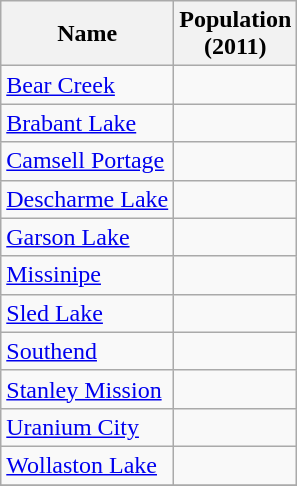<table class="wikitable sortable">
<tr>
<th>Name</th>
<th>Population<br>(2011)</th>
</tr>
<tr>
<td><a href='#'>Bear Creek</a></td>
<td align=center></td>
</tr>
<tr>
<td><a href='#'>Brabant Lake</a></td>
<td align=center></td>
</tr>
<tr>
<td><a href='#'>Camsell Portage</a></td>
<td align=center></td>
</tr>
<tr>
<td><a href='#'>Descharme Lake</a></td>
<td align=center></td>
</tr>
<tr>
<td><a href='#'>Garson Lake</a></td>
<td align=center></td>
</tr>
<tr>
<td><a href='#'>Missinipe</a></td>
<td align=center></td>
</tr>
<tr>
<td><a href='#'>Sled Lake</a></td>
<td align=center></td>
</tr>
<tr>
<td><a href='#'>Southend</a></td>
<td align=center></td>
</tr>
<tr>
<td><a href='#'>Stanley Mission</a></td>
<td align=center></td>
</tr>
<tr>
<td><a href='#'>Uranium City</a></td>
<td align=center></td>
</tr>
<tr>
<td><a href='#'>Wollaston Lake</a></td>
<td align=center></td>
</tr>
<tr>
</tr>
</table>
